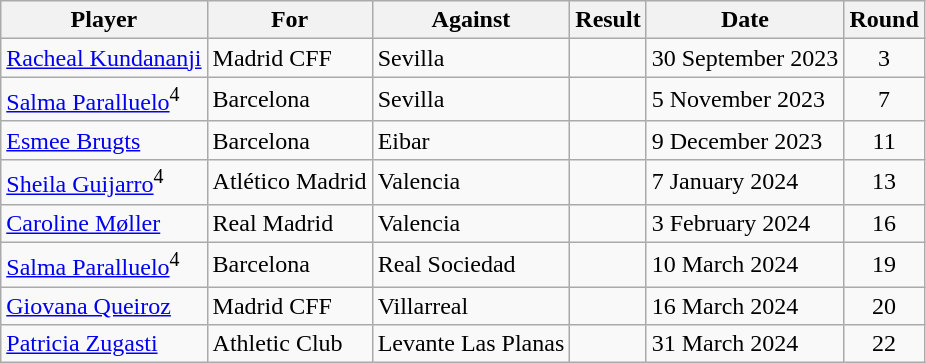<table class="wikitable sortable">
<tr>
<th>Player</th>
<th>For</th>
<th>Against</th>
<th>Result</th>
<th>Date</th>
<th>Round</th>
</tr>
<tr>
<td> <a href='#'>Racheal Kundananji</a></td>
<td>Madrid CFF</td>
<td>Sevilla</td>
<td align="center"></td>
<td>30 September 2023</td>
<td align="center">3</td>
</tr>
<tr>
<td> <a href='#'>Salma Paralluelo</a><sup>4</sup></td>
<td>Barcelona</td>
<td>Sevilla</td>
<td align="center"></td>
<td>5 November 2023</td>
<td align="center">7</td>
</tr>
<tr>
<td> <a href='#'>Esmee Brugts</a></td>
<td>Barcelona</td>
<td>Eibar</td>
<td align="center"></td>
<td>9 December 2023</td>
<td align="center">11</td>
</tr>
<tr>
<td> <a href='#'>Sheila Guijarro</a><sup>4</sup></td>
<td>Atlético Madrid</td>
<td>Valencia</td>
<td align="center"></td>
<td>7 January 2024</td>
<td align="center">13</td>
</tr>
<tr>
<td> <a href='#'>Caroline Møller</a></td>
<td>Real Madrid</td>
<td>Valencia</td>
<td align="center"></td>
<td>3 February 2024</td>
<td align="center">16</td>
</tr>
<tr>
<td> <a href='#'>Salma Paralluelo</a><sup>4</sup></td>
<td>Barcelona</td>
<td>Real Sociedad</td>
<td align="center"></td>
<td>10 March 2024</td>
<td align="center">19</td>
</tr>
<tr>
<td> <a href='#'>Giovana Queiroz</a></td>
<td>Madrid CFF</td>
<td>Villarreal</td>
<td align="center"></td>
<td>16 March 2024</td>
<td align="center">20</td>
</tr>
<tr>
<td> <a href='#'>Patricia Zugasti</a></td>
<td>Athletic Club</td>
<td>Levante Las Planas</td>
<td align="center"></td>
<td>31 March 2024</td>
<td align="center">22</td>
</tr>
</table>
